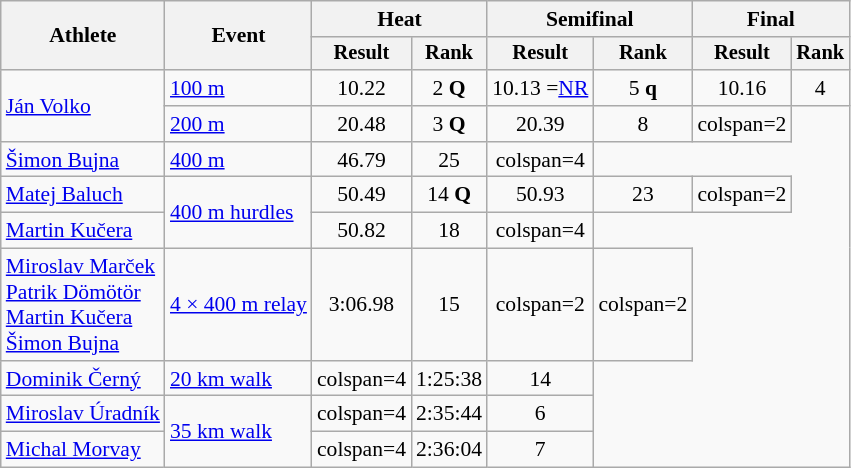<table class="wikitable" style="font-size:90%">
<tr>
<th rowspan="2">Athlete</th>
<th rowspan="2">Event</th>
<th colspan="2">Heat</th>
<th colspan="2">Semifinal</th>
<th colspan="2">Final</th>
</tr>
<tr style="font-size:95%">
<th>Result</th>
<th>Rank</th>
<th>Result</th>
<th>Rank</th>
<th>Result</th>
<th>Rank</th>
</tr>
<tr align=center>
<td align=left rowspan=2><a href='#'>Ján Volko</a></td>
<td align=left><a href='#'>100 m</a></td>
<td>10.22 </td>
<td>2 <strong>Q</strong></td>
<td>10.13 =<a href='#'>NR</a></td>
<td>5 <strong>q</strong></td>
<td>10.16</td>
<td>4</td>
</tr>
<tr align=center>
<td align=left><a href='#'>200 m</a></td>
<td>20.48 </td>
<td>3 <strong>Q</strong></td>
<td>20.39 </td>
<td>8</td>
<td>colspan=2 </td>
</tr>
<tr align=center>
<td align=left><a href='#'>Šimon Bujna</a></td>
<td align=left><a href='#'>400 m</a></td>
<td>46.79</td>
<td>25</td>
<td>colspan=4 </td>
</tr>
<tr align=center>
<td align=left><a href='#'>Matej Baluch</a></td>
<td align=left rowspan=2><a href='#'>400 m hurdles</a></td>
<td>50.49</td>
<td>14 <strong>Q</strong></td>
<td>50.93</td>
<td>23</td>
<td>colspan=2 </td>
</tr>
<tr align=center>
<td align=left><a href='#'>Martin Kučera</a></td>
<td>50.82</td>
<td>18</td>
<td>colspan=4 </td>
</tr>
<tr align=center>
<td align=left><a href='#'>Miroslav Marček</a><br> <a href='#'>Patrik Dömötör</a><br> <a href='#'>Martin Kučera</a><br> <a href='#'>Šimon Bujna</a></td>
<td align=left><a href='#'>4 × 400 m relay</a></td>
<td>3:06.98</td>
<td>15</td>
<td>colspan=2 </td>
<td>colspan=2 </td>
</tr>
<tr align=center>
<td align=left><a href='#'>Dominik Černý</a></td>
<td align=left><a href='#'>20 km walk</a></td>
<td>colspan=4 </td>
<td>1:25:38</td>
<td>14</td>
</tr>
<tr align=center>
<td align=left><a href='#'>Miroslav Úradník</a></td>
<td align=left rowspan=2><a href='#'>35 km walk</a></td>
<td>colspan=4 </td>
<td>2:35:44</td>
<td>6</td>
</tr>
<tr align=center>
<td align=left><a href='#'>Michal Morvay</a></td>
<td>colspan=4 </td>
<td>2:36:04</td>
<td>7</td>
</tr>
</table>
